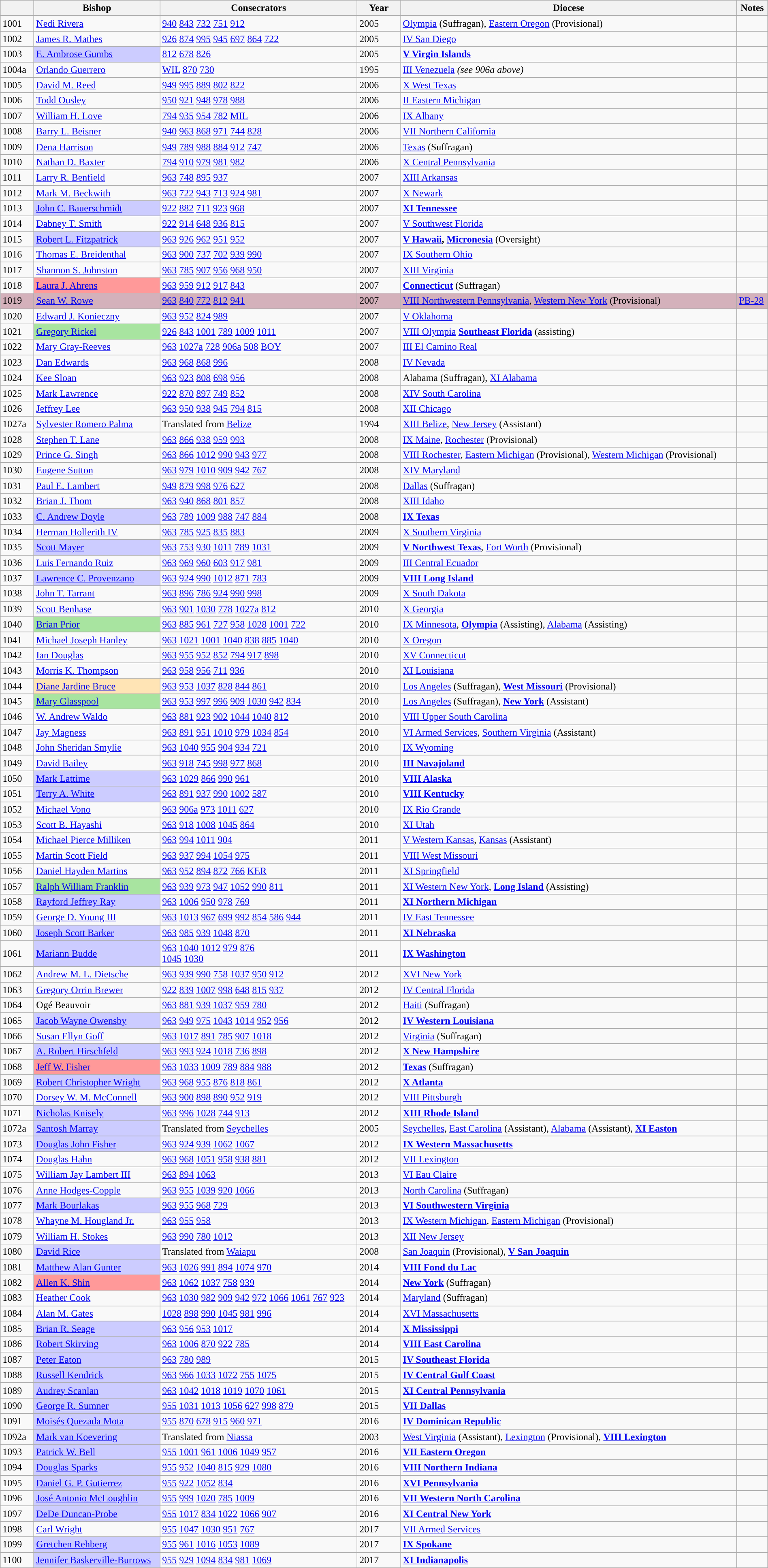<table class="wikitable" style="width:100%">
<tr>
<th scope="col" style="width:3em"></th>
<th scope="col">Bishop</th>
<th scope="col">Consecrators</th>
<th scope="col" style="width:4em">Year</th>
<th scope="col">Diocese</th>
<th scope="col">Notes</th>
</tr>
<tr>
<td>1001</td>
<td><a href='#'>Nedi Rivera</a></td>
<td><a href='#'>940</a> <a href='#'>843</a> <a href='#'>732</a> <a href='#'>751</a> <a href='#'>912</a></td>
<td>2005</td>
<td><a href='#'>Olympia</a> (Suffragan), <a href='#'>Eastern Oregon</a> (Provisional)</td>
<td></td>
</tr>
<tr>
<td>1002</td>
<td><a href='#'>James R. Mathes</a></td>
<td><a href='#'>926</a> <a href='#'>874</a> <a href='#'>995</a> <a href='#'>945</a> <a href='#'>697</a> <a href='#'>864</a> <a href='#'>722</a></td>
<td>2005</td>
<td><a href='#'>IV San Diego</a></td>
<td></td>
</tr>
<tr>
<td>1003</td>
<td bgcolor="#CCCCFF"><a href='#'>E. Ambrose Gumbs</a></td>
<td><a href='#'>812</a> <a href='#'>678</a> <a href='#'>826</a></td>
<td>2005</td>
<td><strong><a href='#'>V Virgin Islands</a></strong></td>
<td></td>
</tr>
<tr>
<td>1004a</td>
<td><a href='#'>Orlando Guerrero</a></td>
<td><a href='#'>WIL</a> <a href='#'>870</a> <a href='#'>730</a></td>
<td>1995</td>
<td><a href='#'>III Venezuela</a> <em>(see 906a above)</em></td>
<td></td>
</tr>
<tr>
<td>1005</td>
<td><a href='#'>David M. Reed</a></td>
<td><a href='#'>949</a> <a href='#'>995</a> <a href='#'>889</a> <a href='#'>802</a> <a href='#'>822</a></td>
<td>2006</td>
<td><a href='#'>X West Texas</a></td>
<td></td>
</tr>
<tr>
<td>1006</td>
<td><a href='#'>Todd Ousley</a></td>
<td><a href='#'>950</a> <a href='#'>921</a> <a href='#'>948</a> <a href='#'>978</a> <a href='#'>988</a></td>
<td>2006</td>
<td><a href='#'>II Eastern Michigan</a></td>
<td></td>
</tr>
<tr>
<td>1007</td>
<td><a href='#'>William H. Love</a></td>
<td><a href='#'>794</a> <a href='#'>935</a> <a href='#'>954</a> <a href='#'>782</a> <a href='#'>MIL</a></td>
<td>2006</td>
<td><a href='#'>IX Albany</a></td>
<td></td>
</tr>
<tr>
<td>1008</td>
<td><a href='#'>Barry L. Beisner</a></td>
<td><a href='#'>940</a> <a href='#'>963</a> <a href='#'>868</a> <a href='#'>971</a> <a href='#'>744</a> <a href='#'>828</a></td>
<td>2006</td>
<td><a href='#'>VII Northern California</a></td>
<td></td>
</tr>
<tr>
<td>1009</td>
<td><a href='#'>Dena Harrison</a></td>
<td><a href='#'>949</a> <a href='#'>789</a> <a href='#'>988</a> <a href='#'>884</a> <a href='#'>912</a> <a href='#'>747</a></td>
<td>2006</td>
<td><a href='#'>Texas</a> (Suffragan)</td>
<td></td>
</tr>
<tr>
<td>1010</td>
<td><a href='#'>Nathan D. Baxter</a></td>
<td><a href='#'>794</a> <a href='#'>910</a> <a href='#'>979</a> <a href='#'>981</a> <a href='#'>982</a></td>
<td>2006</td>
<td><a href='#'>X Central Pennsylvania</a></td>
<td></td>
</tr>
<tr>
<td>1011</td>
<td><a href='#'>Larry R. Benfield</a></td>
<td><a href='#'>963</a> <a href='#'>748</a> <a href='#'>895</a> <a href='#'>937</a></td>
<td>2007</td>
<td><a href='#'>XIII Arkansas</a></td>
<td></td>
</tr>
<tr>
<td>1012</td>
<td bgcolor=""><a href='#'>Mark M. Beckwith</a></td>
<td><a href='#'>963</a> <a href='#'>722</a> <a href='#'>943</a> <a href='#'>713</a> <a href='#'>924</a> <a href='#'>981</a></td>
<td>2007</td>
<td><a href='#'>X Newark</a></td>
<td></td>
</tr>
<tr>
<td>1013</td>
<td bgcolor="#CCCCFF "><a href='#'>John C. Bauerschmidt</a></td>
<td><a href='#'>922</a> <a href='#'>882</a> <a href='#'>711</a> <a href='#'>923</a> <a href='#'>968</a></td>
<td>2007</td>
<td><strong><a href='#'>XI Tennessee</a></strong></td>
<td></td>
</tr>
<tr>
<td>1014</td>
<td><a href='#'>Dabney T. Smith</a></td>
<td><a href='#'>922</a> <a href='#'>914</a> <a href='#'>648</a> <a href='#'>936</a> <a href='#'>815</a></td>
<td>2007</td>
<td><a href='#'>V Southwest Florida</a></td>
<td></td>
</tr>
<tr>
<td>1015</td>
<td bgcolor="#CCCCFF "><a href='#'>Robert L. Fitzpatrick</a></td>
<td><a href='#'>963</a> <a href='#'>926</a> <a href='#'>962</a> <a href='#'>951</a> <a href='#'>952</a></td>
<td>2007</td>
<td><strong><a href='#'>V Hawaii</a>, <a href='#'>Micronesia</a></strong> (Oversight)</td>
<td></td>
</tr>
<tr>
<td>1016</td>
<td><a href='#'>Thomas E. Breidenthal</a></td>
<td><a href='#'>963</a> <a href='#'>900</a> <a href='#'>737</a> <a href='#'>702</a> <a href='#'>939</a> <a href='#'>990</a></td>
<td>2007</td>
<td><a href='#'>IX Southern Ohio</a></td>
<td></td>
</tr>
<tr>
<td>1017</td>
<td><a href='#'>Shannon S. Johnston</a></td>
<td><a href='#'>963</a> <a href='#'>785</a> <a href='#'>907</a> <a href='#'>956</a> <a href='#'>968</a> <a href='#'>950</a></td>
<td>2007</td>
<td><a href='#'>XIII Virginia</a></td>
<td></td>
</tr>
<tr>
<td>1018</td>
<td bgcolor="#FF9999"><a href='#'>Laura J. Ahrens</a></td>
<td><a href='#'>963</a> <a href='#'>959</a> <a href='#'>912</a> <a href='#'>917</a> <a href='#'>843</a></td>
<td>2007</td>
<td><strong><a href='#'>Connecticut</a></strong> (Suffragan)</td>
<td></td>
</tr>
<tr>
<td bgcolor="#D4B1BB">1019</td>
<td bgcolor="#D4B1BB"><a href='#'>Sean W. Rowe</a></td>
<td bgcolor="#D4B1BB"><a href='#'>963</a> <a href='#'>840</a> <a href='#'>772</a> <a href='#'>812</a> <a href='#'>941</a></td>
<td bgcolor="#D4B1BB">2007</td>
<td bgcolor="#D4B1BB"><a href='#'>VIII Northwestern Pennsylvania</a>, <a href='#'>Western New York</a> (Provisional)</td>
<td bgcolor="#D4B1BB"><a href='#'>PB-28</a></td>
</tr>
<tr>
<td>1020</td>
<td><a href='#'>Edward J. Konieczny</a></td>
<td><a href='#'>963</a> <a href='#'>952</a> <a href='#'>824</a> <a href='#'>989</a></td>
<td>2007</td>
<td><a href='#'>V Oklahoma</a></td>
<td></td>
</tr>
<tr>
<td>1021</td>
<td bgcolor="A8E4A0"><a href='#'>Gregory Rickel</a></td>
<td><a href='#'>926</a> <a href='#'>843</a> <a href='#'>1001</a> <a href='#'>789</a> <a href='#'>1009</a> <a href='#'>1011</a></td>
<td>2007</td>
<td><a href='#'>VIII Olympia</a> <strong><a href='#'>Southeast Florida</a></strong> (assisting)</td>
<td></td>
</tr>
<tr>
<td>1022</td>
<td><a href='#'>Mary Gray-Reeves</a></td>
<td><a href='#'>963</a> <a href='#'>1027a</a> <a href='#'>728</a> <a href='#'>906a</a> <a href='#'>508</a> <a href='#'>BOY</a></td>
<td>2007</td>
<td><a href='#'>III El Camino Real</a></td>
<td></td>
</tr>
<tr>
<td>1023</td>
<td><a href='#'>Dan Edwards</a></td>
<td><a href='#'>963</a> <a href='#'>968</a> <a href='#'>868</a> <a href='#'>996</a></td>
<td>2008</td>
<td><a href='#'>IV Nevada</a></td>
<td></td>
</tr>
<tr>
<td>1024</td>
<td><a href='#'>Kee Sloan</a></td>
<td><a href='#'>963</a> <a href='#'>923</a> <a href='#'>808</a> <a href='#'>698</a> <a href='#'>956</a></td>
<td>2008</td>
<td>Alabama (Suffragan), <a href='#'>XI Alabama</a></td>
<td></td>
</tr>
<tr>
<td>1025</td>
<td><a href='#'>Mark Lawrence</a></td>
<td><a href='#'>922</a> <a href='#'>870</a> <a href='#'>897</a> <a href='#'>749</a> <a href='#'>852</a></td>
<td>2008</td>
<td><a href='#'>XIV South Carolina</a></td>
<td></td>
</tr>
<tr>
<td>1026</td>
<td><a href='#'>Jeffrey Lee</a></td>
<td><a href='#'>963</a> <a href='#'>950</a> <a href='#'>938</a> <a href='#'>945</a> <a href='#'>794</a> <a href='#'>815</a></td>
<td>2008</td>
<td><a href='#'>XII Chicago</a></td>
<td></td>
</tr>
<tr>
<td>1027a</td>
<td><a href='#'>Sylvester Romero Palma</a></td>
<td>Translated from <a href='#'>Belize</a></td>
<td>1994</td>
<td><a href='#'>XIII Belize</a>, <a href='#'>New Jersey</a> (Assistant)</td>
<td></td>
</tr>
<tr>
<td>1028</td>
<td><a href='#'>Stephen T. Lane</a></td>
<td><a href='#'>963</a> <a href='#'>866</a> <a href='#'>938</a> <a href='#'>959</a> <a href='#'>993</a></td>
<td>2008</td>
<td><a href='#'>IX Maine</a>, <a href='#'>Rochester</a> (Provisional)</td>
<td></td>
</tr>
<tr>
<td>1029</td>
<td><a href='#'>Prince G. Singh</a></td>
<td><a href='#'>963</a> <a href='#'>866</a> <a href='#'>1012</a> <a href='#'>990</a> <a href='#'>943</a> <a href='#'>977</a></td>
<td>2008</td>
<td><a href='#'>VIII Rochester</a>, <a href='#'>Eastern Michigan</a> (Provisional), <a href='#'>Western Michigan</a> (Provisional)</td>
<td></td>
</tr>
<tr>
<td>1030</td>
<td><a href='#'>Eugene Sutton</a></td>
<td><a href='#'>963</a> <a href='#'>979</a> <a href='#'>1010</a> <a href='#'>909</a> <a href='#'>942</a> <a href='#'>767</a></td>
<td>2008</td>
<td><a href='#'>XIV Maryland</a></td>
<td></td>
</tr>
<tr>
<td>1031</td>
<td><a href='#'>Paul E. Lambert</a></td>
<td><a href='#'>949</a> <a href='#'>879</a> <a href='#'>998</a> <a href='#'>976</a> <a href='#'>627</a></td>
<td>2008</td>
<td><a href='#'>Dallas</a> (Suffragan)</td>
<td></td>
</tr>
<tr>
<td>1032</td>
<td><a href='#'>Brian J. Thom</a></td>
<td><a href='#'>963</a> <a href='#'>940</a> <a href='#'>868</a> <a href='#'>801</a> <a href='#'>857</a></td>
<td>2008</td>
<td><a href='#'>XIII Idaho</a></td>
<td></td>
</tr>
<tr>
<td>1033</td>
<td bgcolor="#CCCCFF "><a href='#'>C. Andrew Doyle</a></td>
<td><a href='#'>963</a> <a href='#'>789</a> <a href='#'>1009</a> <a href='#'>988</a> <a href='#'>747</a> <a href='#'>884</a></td>
<td>2008</td>
<td><strong><a href='#'>IX Texas</a></strong></td>
<td></td>
</tr>
<tr>
<td>1034</td>
<td><a href='#'>Herman Hollerith IV</a></td>
<td><a href='#'>963</a> <a href='#'>785</a> <a href='#'>925</a> <a href='#'>835</a> <a href='#'>883</a></td>
<td>2009</td>
<td><a href='#'>X Southern Virginia</a></td>
<td></td>
</tr>
<tr>
<td>1035</td>
<td bgcolor="#CCCCFF "><a href='#'>Scott Mayer</a></td>
<td><a href='#'>963</a> <a href='#'>753</a> <a href='#'>930</a> <a href='#'>1011</a> <a href='#'>789</a> <a href='#'>1031</a></td>
<td>2009</td>
<td><strong><a href='#'>V Northwest Texas</a></strong>,  <a href='#'>Fort Worth</a> (Provisional)</td>
<td></td>
</tr>
<tr>
<td>1036</td>
<td><a href='#'>Luis Fernando Ruiz</a></td>
<td><a href='#'>963</a> <a href='#'>969</a> <a href='#'>960</a> <a href='#'>603</a> <a href='#'>917</a> <a href='#'>981</a></td>
<td>2009</td>
<td><a href='#'>III Central Ecuador</a></td>
<td></td>
</tr>
<tr>
<td>1037</td>
<td bgcolor="#CCCCFF "><a href='#'>Lawrence C. Provenzano</a></td>
<td><a href='#'>963</a> <a href='#'>924</a> <a href='#'>990</a> <a href='#'>1012</a> <a href='#'>871</a> <a href='#'>783</a></td>
<td>2009</td>
<td><strong><a href='#'>VIII Long Island</a></strong></td>
<td></td>
</tr>
<tr>
<td>1038</td>
<td><a href='#'>John T. Tarrant</a></td>
<td><a href='#'>963</a> <a href='#'>896</a> <a href='#'>786</a> <a href='#'>924</a> <a href='#'>990</a> <a href='#'>998</a></td>
<td>2009</td>
<td><a href='#'>X South Dakota</a></td>
<td></td>
</tr>
<tr>
<td>1039</td>
<td><a href='#'>Scott Benhase</a></td>
<td><a href='#'>963</a> <a href='#'>901</a> <a href='#'>1030</a> <a href='#'>778</a> <a href='#'>1027a</a> <a href='#'>812</a></td>
<td>2010</td>
<td><a href='#'>X Georgia</a></td>
<td></td>
</tr>
<tr>
<td>1040</td>
<td bgcolor="A8E4A0"><a href='#'>Brian Prior</a></td>
<td><a href='#'>963</a> <a href='#'>885</a> <a href='#'>961</a> <a href='#'>727</a> <a href='#'>958</a> <a href='#'>1028</a> <a href='#'>1001</a> <a href='#'>722</a></td>
<td>2010</td>
<td><a href='#'>IX Minnesota</a>, <strong><a href='#'>Olympia</a></strong> (Assisting), <a href='#'>Alabama</a> (Assisting)</td>
<td></td>
</tr>
<tr>
<td>1041</td>
<td><a href='#'>Michael Joseph Hanley</a></td>
<td><a href='#'>963</a> <a href='#'>1021</a> <a href='#'>1001</a> <a href='#'>1040</a> <a href='#'>838</a> <a href='#'>885</a> <a href='#'>1040</a></td>
<td>2010</td>
<td><a href='#'>X Oregon</a></td>
<td></td>
</tr>
<tr>
<td>1042</td>
<td><a href='#'>Ian Douglas</a></td>
<td><a href='#'>963</a> <a href='#'>955</a> <a href='#'>952</a> <a href='#'>852</a> <a href='#'>794</a> <a href='#'>917</a> <a href='#'>898</a></td>
<td>2010</td>
<td><a href='#'>XV Connecticut</a></td>
<td></td>
</tr>
<tr>
<td>1043</td>
<td><a href='#'>Morris K. Thompson</a></td>
<td><a href='#'>963</a> <a href='#'>958</a> <a href='#'>956</a> <a href='#'>711</a> <a href='#'>936</a></td>
<td>2010</td>
<td><a href='#'>XI Louisiana</a></td>
<td></td>
</tr>
<tr>
<td>1044</td>
<td bgcolor="#FFE4B5"><a href='#'>Diane Jardine Bruce</a></td>
<td><a href='#'>963</a> <a href='#'>953</a> <a href='#'>1037</a> <a href='#'>828</a> <a href='#'>844</a> <a href='#'>861</a></td>
<td>2010</td>
<td><a href='#'>Los Angeles</a> (Suffragan),  <a href='#'><strong>West Missouri</strong></a> (Provisional)</td>
<td></td>
</tr>
<tr>
<td>1045</td>
<td bgcolor="#A8E4A0"><a href='#'>Mary Glasspool</a></td>
<td><a href='#'>963</a> <a href='#'>953</a> <a href='#'>997</a> <a href='#'>996</a> <a href='#'>909</a> <a href='#'>1030</a> <a href='#'>942</a> <a href='#'>834</a></td>
<td>2010</td>
<td><a href='#'>Los Angeles</a> (Suffragan), <strong> <a href='#'>New York</a> </strong> (Assistant)</td>
<td></td>
</tr>
<tr>
<td>1046</td>
<td><a href='#'>W. Andrew Waldo</a></td>
<td><a href='#'>963</a> <a href='#'>881</a> <a href='#'>923</a> <a href='#'>902</a> <a href='#'>1044</a> <a href='#'>1040</a> <a href='#'>812</a></td>
<td>2010</td>
<td><a href='#'>VIII Upper South Carolina</a></td>
<td></td>
</tr>
<tr>
<td>1047</td>
<td><a href='#'>Jay Magness</a></td>
<td><a href='#'>963</a> <a href='#'>891</a> <a href='#'>951</a> <a href='#'>1010</a> <a href='#'>979</a> <a href='#'>1034</a> <a href='#'>854</a></td>
<td>2010</td>
<td><a href='#'>VI Armed Services</a>, <a href='#'>Southern Virginia</a> (Assistant)</td>
<td></td>
</tr>
<tr>
<td>1048</td>
<td><a href='#'>John Sheridan Smylie</a></td>
<td><a href='#'>963</a> <a href='#'>1040</a> <a href='#'>955</a> <a href='#'>904</a> <a href='#'>934</a> <a href='#'>721</a></td>
<td>2010</td>
<td><a href='#'>IX Wyoming</a></td>
<td></td>
</tr>
<tr>
<td>1049</td>
<td><a href='#'>David Bailey</a></td>
<td><a href='#'>963</a> <a href='#'>918</a> <a href='#'>745</a> <a href='#'>998</a> <a href='#'>977</a> <a href='#'>868</a></td>
<td>2010</td>
<td><strong><a href='#'>III Navajoland</a></strong></td>
<td></td>
</tr>
<tr>
<td>1050</td>
<td bgcolor="#CCCCFF "><a href='#'>Mark Lattime</a></td>
<td><a href='#'>963</a> <a href='#'>1029</a> <a href='#'>866</a> <a href='#'>990</a> <a href='#'>961</a></td>
<td>2010</td>
<td><strong><a href='#'>VIII Alaska</a></strong></td>
<td></td>
</tr>
<tr>
<td>1051</td>
<td bgcolor="#CCCCFF "><a href='#'>Terry A. White</a></td>
<td><a href='#'>963</a> <a href='#'>891</a> <a href='#'>937</a> <a href='#'>990</a> <a href='#'>1002</a> <a href='#'>587</a></td>
<td>2010</td>
<td><strong><a href='#'>VIII Kentucky</a></strong></td>
<td></td>
</tr>
<tr>
<td>1052</td>
<td><a href='#'>Michael Vono</a></td>
<td><a href='#'>963</a> <a href='#'>906a</a> <a href='#'>973</a> <a href='#'>1011</a> <a href='#'>627</a></td>
<td>2010</td>
<td><a href='#'>IX Rio Grande</a></td>
<td></td>
</tr>
<tr>
<td>1053</td>
<td><a href='#'>Scott B. Hayashi</a></td>
<td><a href='#'>963</a> <a href='#'>918</a> <a href='#'>1008</a> <a href='#'>1045</a> <a href='#'>864</a></td>
<td>2010</td>
<td><a href='#'>XI Utah</a></td>
<td></td>
</tr>
<tr>
<td>1054</td>
<td><a href='#'>Michael Pierce Milliken</a></td>
<td><a href='#'>963</a> <a href='#'>994</a> <a href='#'>1011</a> <a href='#'>904</a></td>
<td>2011</td>
<td><a href='#'>V Western Kansas</a>, <a href='#'>Kansas</a> (Assistant)</td>
<td></td>
</tr>
<tr>
<td>1055</td>
<td><a href='#'>Martin Scott Field</a></td>
<td><a href='#'>963</a> <a href='#'>937</a> <a href='#'>994</a> <a href='#'>1054</a> <a href='#'>975</a></td>
<td>2011</td>
<td><a href='#'>VIII West Missouri</a></td>
<td></td>
</tr>
<tr>
<td>1056</td>
<td><a href='#'>Daniel Hayden Martins</a></td>
<td><a href='#'>963</a> <a href='#'>952</a> <a href='#'>894</a> <a href='#'>872</a> <a href='#'>766</a> <a href='#'>KER</a></td>
<td>2011</td>
<td><a href='#'>XI Springfield</a></td>
<td></td>
</tr>
<tr>
<td>1057</td>
<td bgcolor="#A8E4A0 "><a href='#'>Ralph William Franklin</a></td>
<td><a href='#'>963</a> <a href='#'>939</a> <a href='#'>973</a> <a href='#'>947</a> <a href='#'>1052</a> <a href='#'>990</a> <a href='#'>811</a></td>
<td>2011</td>
<td><a href='#'>XI Western New York</a>, <strong><a href='#'>Long Island</a></strong> (Assisting)</td>
<td></td>
</tr>
<tr>
<td>1058</td>
<td bgcolor="#CCCCFF "><a href='#'>Rayford Jeffrey Ray</a></td>
<td><a href='#'>963</a> <a href='#'>1006</a> <a href='#'>950</a> <a href='#'>978</a> <a href='#'>769</a></td>
<td>2011</td>
<td><strong><a href='#'>XI Northern Michigan</a></strong></td>
</tr>
<tr>
<td>1059</td>
<td><a href='#'>George D. Young III</a></td>
<td><a href='#'>963</a> <a href='#'>1013</a> <a href='#'>967</a> <a href='#'>699</a> <a href='#'>992</a> <a href='#'>854</a> <a href='#'>586</a> <a href='#'>944</a></td>
<td>2011</td>
<td><a href='#'>IV East Tennessee</a></td>
<td></td>
</tr>
<tr>
<td>1060</td>
<td bgcolor="#CCCCFF "><a href='#'>Joseph Scott Barker</a></td>
<td><a href='#'>963</a> <a href='#'>985</a> <a href='#'>939</a> <a href='#'>1048</a> <a href='#'>870</a></td>
<td>2011</td>
<td><strong><a href='#'>XI Nebraska</a></strong></td>
<td></td>
</tr>
<tr>
<td>1061</td>
<td bgcolor="#CCCCFF "><a href='#'>Mariann Budde</a></td>
<td><a href='#'>963</a> <a href='#'>1040</a> <a href='#'>1012</a> <a href='#'>979</a> <a href='#'>876</a><br><a href='#'>1045</a> <a href='#'>1030</a></td>
<td>2011</td>
<td><strong><a href='#'>IX Washington</a></strong></td>
<td></td>
</tr>
<tr>
<td>1062</td>
<td><a href='#'>Andrew M. L. Dietsche</a></td>
<td><a href='#'>963</a> <a href='#'>939</a> <a href='#'>990</a> <a href='#'>758</a> <a href='#'>1037</a> <a href='#'>950</a> <a href='#'>912</a></td>
<td>2012</td>
<td><a href='#'>XVI New York</a></td>
<td></td>
</tr>
<tr>
<td>1063</td>
<td><a href='#'>Gregory Orrin Brewer</a></td>
<td><a href='#'>922</a> <a href='#'>839</a> <a href='#'>1007</a> <a href='#'>998</a> <a href='#'>648</a> <a href='#'>815</a> <a href='#'>937</a></td>
<td>2012</td>
<td><a href='#'>IV Central Florida</a></td>
<td></td>
</tr>
<tr>
<td>1064</td>
<td>Ogé Beauvoir</td>
<td><a href='#'>963</a> <a href='#'>881</a> <a href='#'>939</a> <a href='#'>1037</a> <a href='#'>959</a> <a href='#'>780</a></td>
<td>2012</td>
<td><a href='#'>Haiti</a> (Suffragan)</td>
<td></td>
</tr>
<tr>
<td>1065</td>
<td bgcolor="#CCCCFF "><a href='#'>Jacob Wayne Owensby</a></td>
<td><a href='#'>963</a> <a href='#'>949</a> <a href='#'>975</a> <a href='#'>1043</a> <a href='#'>1014</a> <a href='#'>952</a> <a href='#'>956</a></td>
<td>2012</td>
<td><strong><a href='#'>IV Western Louisiana</a></strong></td>
<td></td>
</tr>
<tr>
<td>1066</td>
<td><a href='#'>Susan Ellyn Goff</a></td>
<td><a href='#'>963</a> <a href='#'>1017</a> <a href='#'>891</a> <a href='#'>785</a> <a href='#'>907</a> <a href='#'>1018</a></td>
<td>2012</td>
<td><a href='#'>Virginia</a> (Suffragan)</td>
<td></td>
</tr>
<tr>
<td>1067</td>
<td bgcolor="#CCCCFF "><a href='#'>A. Robert Hirschfeld</a></td>
<td><a href='#'>963</a> <a href='#'>993</a> <a href='#'>924</a> <a href='#'>1018</a> <a href='#'>736</a> <a href='#'>898</a></td>
<td>2012</td>
<td><strong><a href='#'>X New Hampshire</a></strong></td>
<td></td>
</tr>
<tr>
<td>1068</td>
<td bgcolor="#FF9999"><a href='#'>Jeff W. Fisher</a></td>
<td><a href='#'>963</a> <a href='#'>1033</a> <a href='#'>1009</a> <a href='#'>789</a> <a href='#'>884</a> <a href='#'>988</a></td>
<td>2012</td>
<td><strong><a href='#'>Texas</a></strong> (Suffragan)</td>
<td></td>
</tr>
<tr>
<td>1069</td>
<td bgcolor="#CCCCFF "><a href='#'>Robert Christopher Wright</a></td>
<td><a href='#'>963</a> <a href='#'>968</a> <a href='#'>955</a> <a href='#'>876</a> <a href='#'>818</a> <a href='#'>861</a></td>
<td>2012</td>
<td><strong><a href='#'>X Atlanta</a></strong></td>
<td></td>
</tr>
<tr>
<td>1070</td>
<td><a href='#'>Dorsey W. M. McConnell</a></td>
<td><a href='#'>963</a> <a href='#'>900</a> <a href='#'>898</a> <a href='#'>890</a> <a href='#'>952</a> <a href='#'>919</a></td>
<td>2012</td>
<td><a href='#'>VIII Pittsburgh</a></td>
<td></td>
</tr>
<tr>
<td>1071</td>
<td bgcolor="#CCCCFF "><a href='#'>Nicholas Knisely</a></td>
<td><a href='#'>963</a> <a href='#'>996</a> <a href='#'>1028</a> <a href='#'>744</a> <a href='#'>913</a></td>
<td>2012</td>
<td><strong><a href='#'>XIII Rhode Island</a></strong></td>
<td></td>
</tr>
<tr>
<td>1072a</td>
<td bgcolor="#CCCCFF"><a href='#'>Santosh Marray</a></td>
<td>Translated from <a href='#'>Seychelles</a></td>
<td>2005</td>
<td><a href='#'>Seychelles</a>, <a href='#'>East Carolina</a> (Assistant), <a href='#'>Alabama</a> (Assistant),  <strong><a href='#'>XI Easton</a></strong></td>
<td></td>
</tr>
<tr>
<td>1073</td>
<td bgcolor="#CCCCFF "><a href='#'>Douglas John Fisher</a></td>
<td><a href='#'>963</a> <a href='#'>924</a> <a href='#'>939</a> <a href='#'>1062</a> <a href='#'>1067</a></td>
<td>2012</td>
<td><strong><a href='#'>IX Western Massachusetts</a></strong></td>
<td></td>
</tr>
<tr>
<td>1074</td>
<td><a href='#'>Douglas Hahn</a></td>
<td><a href='#'>963</a> <a href='#'>968</a> <a href='#'>1051</a> <a href='#'>958</a> <a href='#'>938</a> <a href='#'>881</a></td>
<td>2012</td>
<td><a href='#'>VII Lexington</a></td>
<td></td>
</tr>
<tr>
<td>1075</td>
<td><a href='#'>William Jay Lambert III</a></td>
<td><a href='#'>963</a> <a href='#'>894</a> <a href='#'>1063</a></td>
<td>2013</td>
<td><a href='#'>VI Eau Claire</a></td>
<td></td>
</tr>
<tr>
<td>1076</td>
<td><a href='#'>Anne Hodges-Copple</a></td>
<td><a href='#'>963</a> <a href='#'>955</a> <a href='#'>1039</a> <a href='#'>920</a> <a href='#'>1066</a></td>
<td>2013</td>
<td><a href='#'>North Carolina</a> (Suffragan)</td>
<td></td>
</tr>
<tr>
<td>1077</td>
<td bgcolor="#CCCCFF "><a href='#'>Mark Bourlakas</a></td>
<td><a href='#'>963</a> <a href='#'>955</a> <a href='#'>968</a> <a href='#'>729</a></td>
<td>2013</td>
<td><strong><a href='#'>VI Southwestern Virginia</a></strong></td>
<td></td>
</tr>
<tr>
<td>1078</td>
<td><a href='#'>Whayne M. Hougland Jr.</a></td>
<td><a href='#'>963</a> <a href='#'>955</a> <a href='#'>958</a></td>
<td>2013</td>
<td><a href='#'>IX Western Michigan</a>, <a href='#'>Eastern Michigan</a> (Provisional)</td>
<td></td>
</tr>
<tr>
<td>1079</td>
<td><a href='#'>William H. Stokes</a></td>
<td><a href='#'>963</a> <a href='#'>990</a> <a href='#'>780</a> <a href='#'>1012</a></td>
<td>2013</td>
<td><a href='#'>XII New Jersey</a></td>
<td></td>
</tr>
<tr>
<td>1080</td>
<td bgcolor="#CCCCFF"><a href='#'>David Rice</a></td>
<td>Translated from <a href='#'>Waiapu</a></td>
<td>2008</td>
<td><a href='#'>San Joaquin</a> (Provisional), <strong><a href='#'>V San Joaquin</a></strong></td>
<td></td>
</tr>
<tr>
<td>1081</td>
<td bgcolor="#CCCCFF "><a href='#'>Matthew Alan Gunter</a></td>
<td><a href='#'>963</a> <a href='#'>1026</a> <a href='#'>991</a> <a href='#'>894</a> <a href='#'>1074</a> <a href='#'>970</a></td>
<td>2014</td>
<td><strong><a href='#'>VIII Fond du Lac</a></strong></td>
<td></td>
</tr>
<tr>
<td>1082</td>
<td bgcolor="#FF9999"><a href='#'>Allen K. Shin</a></td>
<td><a href='#'>963</a> <a href='#'>1062</a> <a href='#'>1037</a> <a href='#'>758</a> <a href='#'>939</a></td>
<td>2014</td>
<td><strong><a href='#'>New York</a></strong> (Suffragan)</td>
<td></td>
</tr>
<tr>
<td>1083</td>
<td><a href='#'>Heather Cook</a></td>
<td><a href='#'>963</a> <a href='#'>1030</a> <a href='#'>982</a> <a href='#'>909</a> <a href='#'>942</a> <a href='#'>972</a> <a href='#'>1066</a> <a href='#'>1061</a> <a href='#'>767</a> <a href='#'>923</a></td>
<td>2014</td>
<td><a href='#'>Maryland</a> (Suffragan)</td>
<td></td>
</tr>
<tr>
<td>1084</td>
<td><a href='#'>Alan M. Gates</a></td>
<td><a href='#'>1028</a> <a href='#'>898</a> <a href='#'>990</a> <a href='#'>1045</a> <a href='#'>981</a> <a href='#'>996</a></td>
<td>2014</td>
<td><a href='#'>XVI Massachusetts</a></td>
<td></td>
</tr>
<tr>
<td>1085</td>
<td bgcolor="#CCCCFF "><a href='#'>Brian R. Seage</a></td>
<td><a href='#'>963</a> <a href='#'>956</a> <a href='#'>953</a> <a href='#'>1017</a></td>
<td>2014</td>
<td><strong><a href='#'>X Mississippi</a></strong></td>
<td></td>
</tr>
<tr>
<td>1086</td>
<td bgcolor="#CCCCFF "><a href='#'>Robert Skirving</a></td>
<td><a href='#'>963</a> <a href='#'>1006</a> <a href='#'>870</a> <a href='#'>922</a> <a href='#'>785</a></td>
<td>2014</td>
<td><strong><a href='#'>VIII East Carolina</a></strong></td>
<td></td>
</tr>
<tr>
<td>1087</td>
<td bgcolor="#CCCCFF "><a href='#'>Peter Eaton</a></td>
<td><a href='#'>963</a> <a href='#'>780</a> <a href='#'>989</a></td>
<td>2015</td>
<td><strong><a href='#'>IV Southeast Florida</a></strong></td>
<td></td>
</tr>
<tr>
<td>1088</td>
<td bgcolor="#CCCCFF "><a href='#'>Russell Kendrick</a></td>
<td><a href='#'>963</a> <a href='#'>966</a> <a href='#'>1033</a> <a href='#'>1072</a> <a href='#'>755</a> <a href='#'>1075</a></td>
<td>2015</td>
<td><strong><a href='#'>IV Central Gulf Coast</a></strong></td>
<td></td>
</tr>
<tr>
<td>1089</td>
<td bgcolor="#CCCCFF "><a href='#'>Audrey Scanlan</a></td>
<td><a href='#'>963</a> <a href='#'>1042</a> <a href='#'>1018</a> <a href='#'>1019</a> <a href='#'>1070</a> <a href='#'>1061</a></td>
<td>2015</td>
<td><strong><a href='#'>XI Central Pennsylvania</a></strong></td>
<td></td>
</tr>
<tr>
<td>1090</td>
<td bgcolor="#CCCCFF "><a href='#'>George R. Sumner</a></td>
<td><a href='#'>955</a> <a href='#'>1031</a> <a href='#'>1013</a> <a href='#'>1056</a> <a href='#'>627</a> <a href='#'>998</a> <a href='#'>879</a></td>
<td>2015</td>
<td><strong><a href='#'>VII Dallas</a></strong></td>
<td></td>
</tr>
<tr>
<td>1091</td>
<td bgcolor="#CCCCFF"><a href='#'>Moisés Quezada Mota</a></td>
<td><a href='#'>955</a> <a href='#'>870</a> <a href='#'>678</a> <a href='#'>915</a> <a href='#'>960</a> <a href='#'>971</a></td>
<td>2016</td>
<td><strong><a href='#'>IV Dominican Republic</a></strong></td>
<td></td>
</tr>
<tr>
<td>1092a</td>
<td bgcolor="#CCCCFF "><a href='#'>Mark van Koevering</a></td>
<td>Translated from <a href='#'>Niassa</a></td>
<td>2003</td>
<td><a href='#'>West Virginia</a> (Assistant), <a href='#'>Lexington</a> (Provisional), <strong><a href='#'>VIII Lexington</a></strong></td>
<td></td>
</tr>
<tr>
<td>1093</td>
<td bgcolor="#CCCCFF "><a href='#'>Patrick W. Bell</a></td>
<td><a href='#'>955</a> <a href='#'>1001</a> <a href='#'>961</a> <a href='#'>1006</a> <a href='#'>1049</a> <a href='#'>957</a></td>
<td>2016</td>
<td><strong><a href='#'>VII Eastern Oregon</a></strong></td>
<td></td>
</tr>
<tr>
<td>1094</td>
<td bgcolor="#CCCCFF "><a href='#'>Douglas Sparks</a></td>
<td><a href='#'>955</a> <a href='#'>952</a> <a href='#'>1040</a> <a href='#'>815</a> <a href='#'>929</a> <a href='#'>1080</a></td>
<td>2016</td>
<td><strong><a href='#'>VIII Northern Indiana</a></strong></td>
<td></td>
</tr>
<tr>
<td>1095</td>
<td bgcolor="#CCCCFF "><a href='#'>Daniel G. P. Gutierrez</a></td>
<td><a href='#'>955</a> <a href='#'>922</a> <a href='#'>1052</a> <a href='#'>834</a></td>
<td>2016</td>
<td><strong><a href='#'>XVI Pennsylvania</a></strong></td>
<td></td>
</tr>
<tr>
<td>1096</td>
<td bgcolor="#CCCCFF "><a href='#'>José Antonio McLoughlin</a></td>
<td><a href='#'>955</a> <a href='#'>999</a> <a href='#'>1020</a> <a href='#'>785</a> <a href='#'>1009</a></td>
<td>2016</td>
<td><strong><a href='#'>VII Western North Carolina</a></strong></td>
<td></td>
</tr>
<tr>
<td>1097</td>
<td bgcolor="#CCCCFF "><a href='#'>DeDe Duncan-Probe</a></td>
<td><a href='#'>955</a> <a href='#'>1017</a> <a href='#'>834</a> <a href='#'>1022</a> <a href='#'>1066</a> <a href='#'>907</a></td>
<td>2016</td>
<td><strong><a href='#'>XI Central New York</a></strong></td>
<td></td>
</tr>
<tr>
<td>1098</td>
<td><a href='#'>Carl Wright</a></td>
<td><a href='#'>955</a> <a href='#'>1047</a> <a href='#'>1030</a> <a href='#'>951</a> <a href='#'>767</a></td>
<td>2017</td>
<td><a href='#'>VII Armed Services</a></td>
<td></td>
</tr>
<tr>
<td>1099</td>
<td bgcolor="#CCCCFF"><a href='#'>Gretchen Rehberg</a></td>
<td><a href='#'>955</a> <a href='#'>961</a> <a href='#'>1016</a> <a href='#'>1053</a> <a href='#'>1089</a></td>
<td>2017</td>
<td><strong><a href='#'>IX Spokane</a></strong></td>
<td></td>
</tr>
<tr>
<td>1100</td>
<td bgcolor="#CCCCFF"><a href='#'>Jennifer Baskerville-Burrows</a></td>
<td><a href='#'>955</a> <a href='#'>929</a> <a href='#'>1094</a> <a href='#'>834</a> <a href='#'>981</a> <a href='#'>1069</a></td>
<td>2017</td>
<td><strong><a href='#'>XI Indianapolis</a></strong></td>
<td></td>
</tr>
</table>
